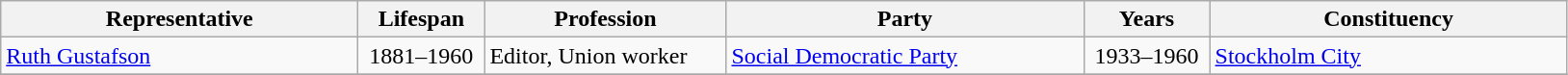<table class="wikitable">
<tr>
<th style="width:15em">Representative</th>
<th style="width:5em">Lifespan</th>
<th style="width:10em">Profession</th>
<th style="width:15em">Party</th>
<th style="width:5em">Years</th>
<th style="width:15em">Constituency</th>
</tr>
<tr>
<td><a href='#'>Ruth Gustafson</a></td>
<td align=center>1881–1960</td>
<td>Editor, Union worker</td>
<td> <a href='#'>Social Democratic Party</a></td>
<td align=center>1933–1960</td>
<td><a href='#'>Stockholm City</a></td>
</tr>
<tr>
</tr>
</table>
